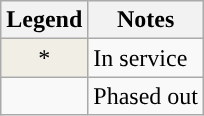<table class="wikitable">
<tr>
<th>Legend</th>
<th>Notes</th>
</tr>
<tr>
<td style="background:#f1efe5ff; text-align:center;">*</td>
<td>In service</td>
</tr>
<tr>
<td></td>
<td>Phased out</td>
</tr>
</table>
